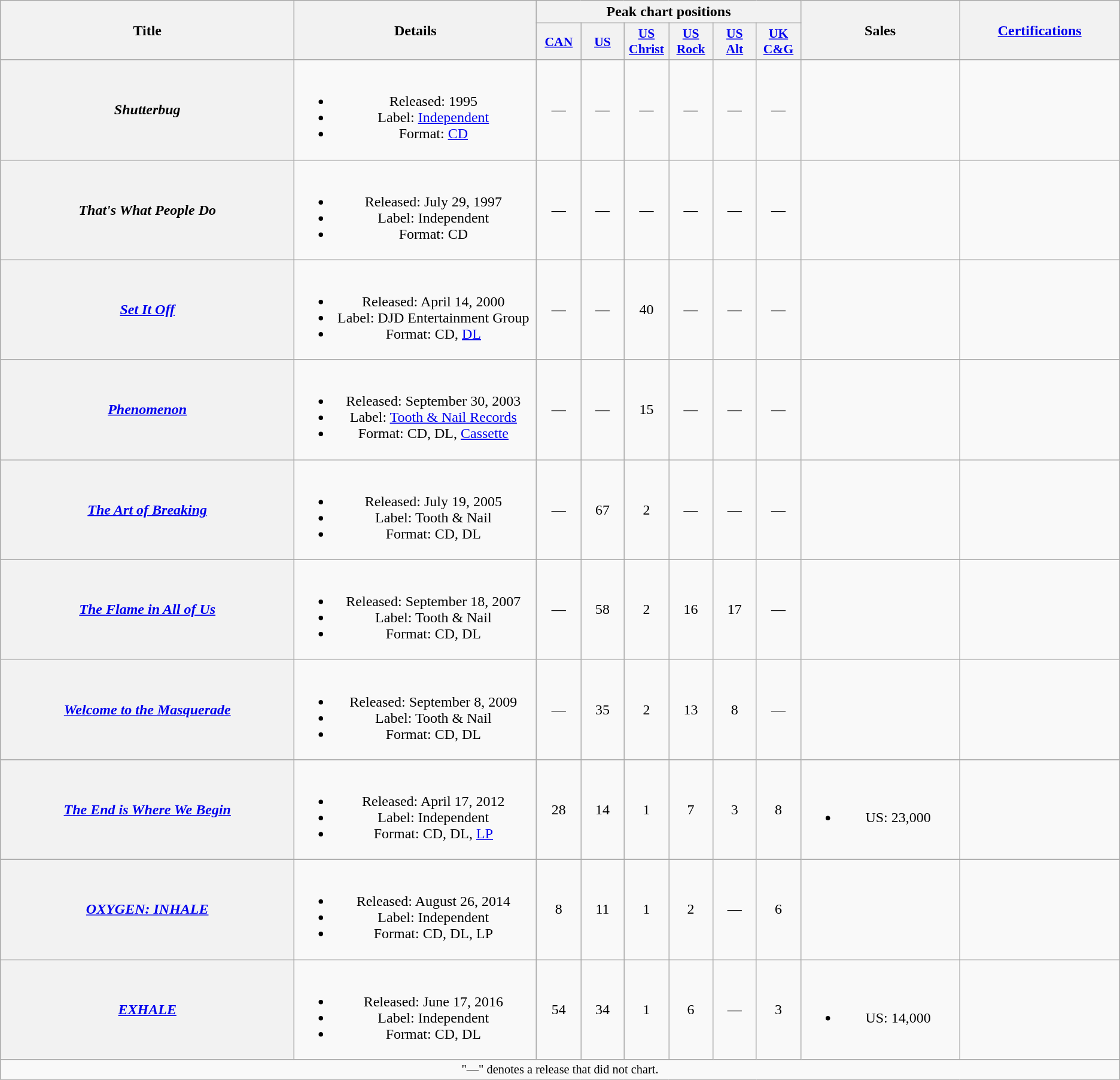<table class="wikitable plainrowheaders" style="text-align:center;">
<tr>
<th rowspan="2" scope="col" style="width:21em;">Title</th>
<th rowspan="2" scope="col" style="width:17em;">Details</th>
<th colspan="6" scope="col">Peak chart positions</th>
<th rowspan="2" scope="col" style="width:11em;">Sales</th>
<th rowspan="2" scope="col" style="width:11em;"><a href='#'>Certifications</a></th>
</tr>
<tr>
<th scope="col" style="width:3em;font-size:90%;"><a href='#'>CAN</a><br></th>
<th scope="col" style="width:3em;font-size:90%;"><a href='#'>US</a><br></th>
<th scope="col" style="width:3em;font-size:90%;"><a href='#'>US<br>Christ</a><br></th>
<th scope="col" style="width:3em;font-size:90%;"><a href='#'>US<br>Rock</a><br></th>
<th scope="col" style="width:3em;font-size:90%;"><a href='#'>US<br>Alt</a><br></th>
<th scope="col" style="width:3em;font-size:90%;"><a href='#'>UK<br>C&G</a><br></th>
</tr>
<tr>
<th scope="row"><em>Shutterbug</em></th>
<td><br><ul><li>Released: 1995</li><li>Label: <a href='#'>Independent</a></li><li>Format: <a href='#'>CD</a></li></ul></td>
<td>—</td>
<td>—</td>
<td>—</td>
<td>—</td>
<td>—</td>
<td>—</td>
<td></td>
<td></td>
</tr>
<tr>
<th scope="row"><em>That's What People Do</em></th>
<td><br><ul><li>Released: July 29, 1997</li><li>Label: Independent</li><li>Format: CD</li></ul></td>
<td>—</td>
<td>—</td>
<td>—</td>
<td>—</td>
<td>—</td>
<td>—</td>
<td></td>
<td></td>
</tr>
<tr>
<th scope="row"><a href='#'><em>Set It Off</em></a></th>
<td><br><ul><li>Released: April 14, 2000</li><li>Label: DJD Entertainment Group</li><li>Format: CD, <a href='#'>DL</a></li></ul></td>
<td>—</td>
<td>—</td>
<td>40</td>
<td>—</td>
<td>—</td>
<td>—</td>
<td></td>
<td></td>
</tr>
<tr>
<th scope="row"><em><a href='#'>Phenomenon</a></em></th>
<td><br><ul><li>Released: September 30, 2003</li><li>Label: <a href='#'>Tooth & Nail Records</a></li><li>Format: CD, DL, <a href='#'>Cassette</a></li></ul></td>
<td>—</td>
<td>—</td>
<td>15</td>
<td>—</td>
<td>—</td>
<td>—</td>
<td></td>
<td></td>
</tr>
<tr>
<th scope="row"><em><a href='#'>The Art of Breaking</a></em></th>
<td><br><ul><li>Released: July 19, 2005</li><li>Label: Tooth & Nail</li><li>Format: CD, DL</li></ul></td>
<td>—</td>
<td>67</td>
<td>2</td>
<td>—</td>
<td>—</td>
<td>—</td>
<td></td>
<td></td>
</tr>
<tr>
<th scope="row"><em><a href='#'>The Flame in All of Us</a></em></th>
<td><br><ul><li>Released: September 18, 2007</li><li>Label: Tooth & Nail</li><li>Format: CD, DL</li></ul></td>
<td>—</td>
<td>58</td>
<td>2</td>
<td>16</td>
<td>17</td>
<td>—</td>
<td></td>
<td></td>
</tr>
<tr>
<th scope="row"><em><a href='#'>Welcome to the Masquerade</a></em></th>
<td><br><ul><li>Released: September 8, 2009</li><li>Label: Tooth & Nail</li><li>Format: CD, DL</li></ul></td>
<td>—</td>
<td>35</td>
<td>2</td>
<td>13</td>
<td>8</td>
<td>—</td>
<td></td>
<td></td>
</tr>
<tr>
<th scope="row"><em><a href='#'>The End is Where We Begin</a></em></th>
<td><br><ul><li>Released: April 17, 2012</li><li>Label: Independent</li><li>Format: CD, DL, <a href='#'>LP</a></li></ul></td>
<td>28</td>
<td>14</td>
<td>1</td>
<td>7</td>
<td>3</td>
<td>8</td>
<td><br><ul><li>US: 23,000</li></ul></td>
<td></td>
</tr>
<tr>
<th scope="row"><em><a href='#'>OXYGEN: INHALE</a></em></th>
<td><br><ul><li>Released: August 26, 2014</li><li>Label: Independent</li><li>Format: CD, DL, LP</li></ul></td>
<td>8</td>
<td>11</td>
<td>1</td>
<td>2</td>
<td>—</td>
<td>6</td>
<td></td>
<td></td>
</tr>
<tr>
<th scope="row"><em><a href='#'>EXHALE</a></em></th>
<td><br><ul><li>Released: June 17, 2016</li><li>Label: Independent</li><li>Format: CD, DL</li></ul></td>
<td>54</td>
<td>34</td>
<td>1</td>
<td>6</td>
<td>—</td>
<td>3</td>
<td><br><ul><li>US: 14,000</li></ul></td>
<td></td>
</tr>
<tr>
<td colspan="17" style="text-align:center; font-size:85%;">"—" denotes a release that did not chart.</td>
</tr>
</table>
